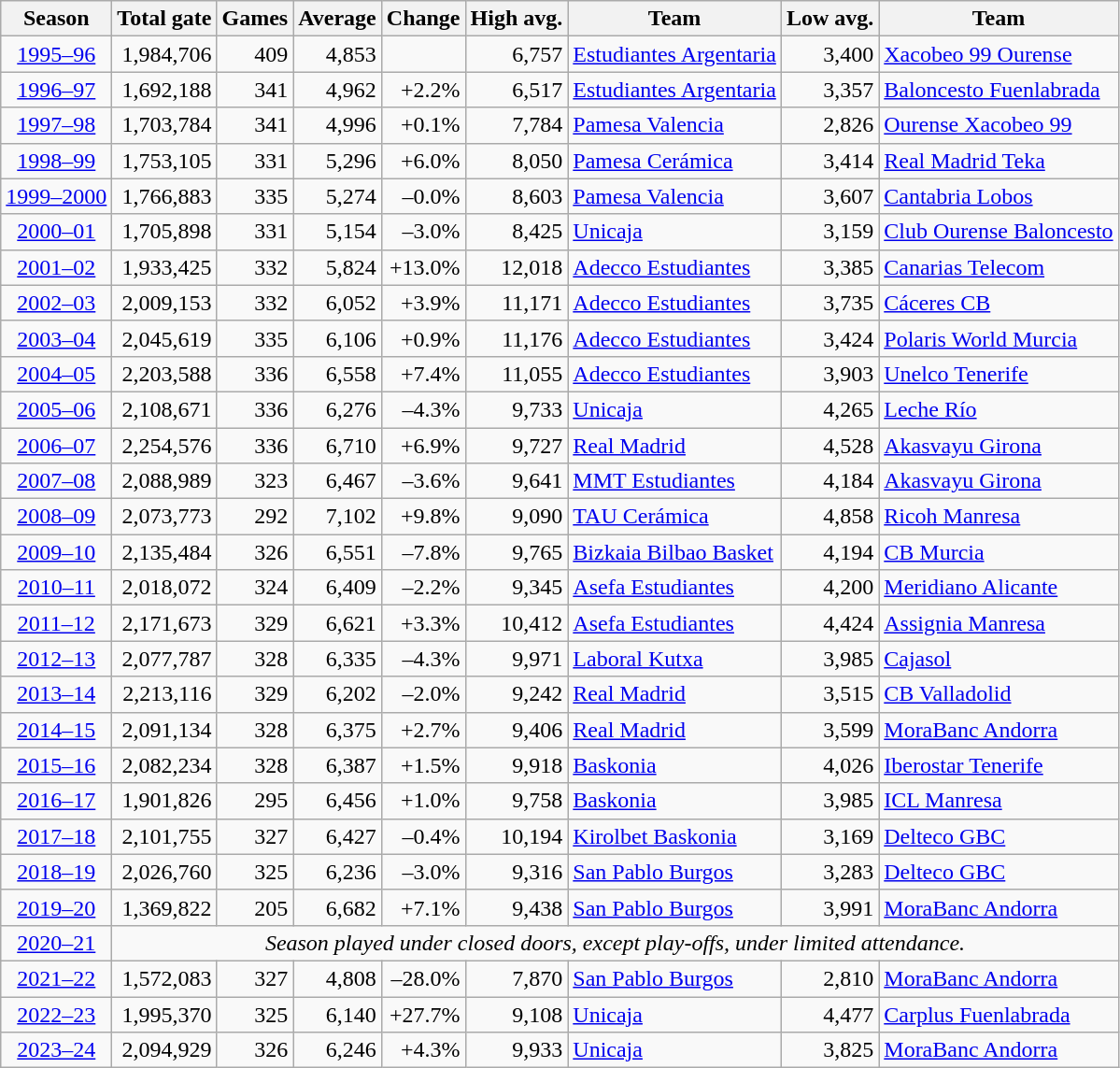<table class="wikitable sortable">
<tr>
<th>Season</th>
<th>Total gate</th>
<th>Games</th>
<th>Average</th>
<th>Change</th>
<th>High avg.</th>
<th>Team</th>
<th>Low avg.</th>
<th>Team</th>
</tr>
<tr>
<td align=center><a href='#'>1995–96</a></td>
<td align=right>1,984,706</td>
<td align=right>409</td>
<td align=right>4,853</td>
<td align=right></td>
<td align=right>6,757</td>
<td><a href='#'>Estudiantes Argentaria</a></td>
<td align=right>3,400</td>
<td><a href='#'>Xacobeo 99 Ourense</a></td>
</tr>
<tr>
<td align=center><a href='#'>1996–97</a></td>
<td align=right>1,692,188</td>
<td align=right>341</td>
<td align=right>4,962</td>
<td align=right>+2.2%</td>
<td align=right>6,517</td>
<td><a href='#'>Estudiantes Argentaria</a></td>
<td align=right>3,357</td>
<td><a href='#'>Baloncesto Fuenlabrada</a></td>
</tr>
<tr>
<td align=center><a href='#'>1997–98</a></td>
<td align=right>1,703,784</td>
<td align=right>341</td>
<td align=right>4,996</td>
<td align=right>+0.1%</td>
<td align=right>7,784</td>
<td><a href='#'>Pamesa Valencia</a></td>
<td align=right>2,826</td>
<td><a href='#'>Ourense Xacobeo 99</a></td>
</tr>
<tr>
<td align=center><a href='#'>1998–99</a></td>
<td align=right>1,753,105</td>
<td align=right>331</td>
<td align=right>5,296</td>
<td align=right>+6.0%</td>
<td align=right>8,050</td>
<td><a href='#'>Pamesa Cerámica</a></td>
<td align=right>3,414</td>
<td><a href='#'>Real Madrid Teka</a></td>
</tr>
<tr>
<td align=center><a href='#'>1999–2000</a></td>
<td align=right>1,766,883</td>
<td align=right>335</td>
<td align=right>5,274</td>
<td align=right>–0.0%</td>
<td align=right>8,603</td>
<td><a href='#'>Pamesa Valencia</a></td>
<td align=right>3,607</td>
<td><a href='#'>Cantabria Lobos</a></td>
</tr>
<tr>
<td align=center><a href='#'>2000–01</a></td>
<td align=right>1,705,898</td>
<td align=right>331</td>
<td align=right>5,154</td>
<td align=right>–3.0%</td>
<td align=right>8,425</td>
<td><a href='#'>Unicaja</a></td>
<td align=right>3,159</td>
<td><a href='#'>Club Ourense Baloncesto</a></td>
</tr>
<tr>
<td align=center><a href='#'>2001–02</a></td>
<td align=right>1,933,425</td>
<td align=right>332</td>
<td align=right>5,824</td>
<td align=right>+13.0%</td>
<td align=right>12,018</td>
<td><a href='#'>Adecco Estudiantes</a></td>
<td align=right>3,385</td>
<td><a href='#'>Canarias Telecom</a></td>
</tr>
<tr>
<td align=center><a href='#'>2002–03</a></td>
<td align=right>2,009,153</td>
<td align=right>332</td>
<td align=right>6,052</td>
<td align=right>+3.9%</td>
<td align=right>11,171</td>
<td><a href='#'>Adecco Estudiantes</a></td>
<td align=right>3,735</td>
<td><a href='#'>Cáceres CB</a></td>
</tr>
<tr>
<td align=center><a href='#'>2003–04</a></td>
<td align=right>2,045,619</td>
<td align=right>335</td>
<td align=right>6,106</td>
<td align=right>+0.9%</td>
<td align=right>11,176</td>
<td><a href='#'>Adecco Estudiantes</a></td>
<td align=right>3,424</td>
<td><a href='#'>Polaris World Murcia</a></td>
</tr>
<tr>
<td align=center><a href='#'>2004–05</a></td>
<td align=right>2,203,588</td>
<td align=right>336</td>
<td align=right>6,558</td>
<td align=right>+7.4%</td>
<td align=right>11,055</td>
<td><a href='#'>Adecco Estudiantes</a></td>
<td align=right>3,903</td>
<td><a href='#'>Unelco Tenerife</a></td>
</tr>
<tr>
<td align=center><a href='#'>2005–06</a></td>
<td align=right>2,108,671</td>
<td align=right>336</td>
<td align=right>6,276</td>
<td align=right>–4.3%</td>
<td align=right>9,733</td>
<td><a href='#'>Unicaja</a></td>
<td align=right>4,265</td>
<td><a href='#'>Leche Río</a></td>
</tr>
<tr>
<td align=center><a href='#'>2006–07</a></td>
<td align=right>2,254,576</td>
<td align=right>336</td>
<td align=right>6,710</td>
<td align=right>+6.9%</td>
<td align=right>9,727</td>
<td><a href='#'>Real Madrid</a></td>
<td align=right>4,528</td>
<td><a href='#'>Akasvayu Girona</a></td>
</tr>
<tr>
<td align=center><a href='#'>2007–08</a></td>
<td align=right>2,088,989</td>
<td align=right>323</td>
<td align=right>6,467</td>
<td align=right>–3.6%</td>
<td align=right>9,641</td>
<td><a href='#'>MMT Estudiantes</a></td>
<td align=right>4,184</td>
<td><a href='#'>Akasvayu Girona</a></td>
</tr>
<tr>
<td align=center><a href='#'>2008–09</a></td>
<td align=right>2,073,773</td>
<td align=right>292</td>
<td align=right>7,102</td>
<td align=right>+9.8%</td>
<td align=right>9,090</td>
<td><a href='#'>TAU Cerámica</a></td>
<td align=right>4,858</td>
<td><a href='#'>Ricoh Manresa</a></td>
</tr>
<tr>
<td align=center><a href='#'>2009–10</a></td>
<td align=right>2,135,484</td>
<td align=right>326</td>
<td align=right>6,551</td>
<td align=right>–7.8%</td>
<td align=right>9,765</td>
<td><a href='#'>Bizkaia Bilbao Basket</a></td>
<td align=right>4,194</td>
<td><a href='#'>CB Murcia</a></td>
</tr>
<tr>
<td align=center><a href='#'>2010–11</a></td>
<td align=right>2,018,072</td>
<td align=right>324</td>
<td align=right>6,409</td>
<td align=right>–2.2%</td>
<td align=right>9,345</td>
<td><a href='#'>Asefa Estudiantes</a></td>
<td align=right>4,200</td>
<td><a href='#'>Meridiano Alicante</a></td>
</tr>
<tr>
<td align=center><a href='#'>2011–12</a></td>
<td align=right>2,171,673</td>
<td align=right>329</td>
<td align=right>6,621</td>
<td align=right>+3.3%</td>
<td align=right>10,412</td>
<td><a href='#'>Asefa Estudiantes</a></td>
<td align=right>4,424</td>
<td><a href='#'>Assignia Manresa</a></td>
</tr>
<tr>
<td align=center><a href='#'>2012–13</a></td>
<td align=right>2,077,787</td>
<td align=right>328</td>
<td align=right>6,335</td>
<td align=right>–4.3%</td>
<td align=right>9,971</td>
<td><a href='#'>Laboral Kutxa</a></td>
<td align=right>3,985</td>
<td><a href='#'>Cajasol</a></td>
</tr>
<tr>
<td align=center><a href='#'>2013–14</a></td>
<td align=right>2,213,116</td>
<td align=right>329</td>
<td align=right>6,202</td>
<td align=right>–2.0%</td>
<td align=right>9,242</td>
<td><a href='#'>Real Madrid</a></td>
<td align=right>3,515</td>
<td><a href='#'>CB Valladolid</a></td>
</tr>
<tr>
<td align=center><a href='#'>2014–15</a></td>
<td align=right>2,091,134</td>
<td align=right>328</td>
<td align=right>6,375</td>
<td align=right>+2.7%</td>
<td align=right>9,406</td>
<td><a href='#'>Real Madrid</a></td>
<td align=right>3,599</td>
<td><a href='#'>MoraBanc Andorra</a></td>
</tr>
<tr>
<td align=center><a href='#'>2015–16</a></td>
<td align=right>2,082,234</td>
<td align=right>328</td>
<td align=right>6,387</td>
<td align=right>+1.5%</td>
<td align=right>9,918</td>
<td><a href='#'>Baskonia</a></td>
<td align=right>4,026</td>
<td><a href='#'>Iberostar Tenerife</a></td>
</tr>
<tr>
<td align=center><a href='#'>2016–17</a></td>
<td align=right>1,901,826</td>
<td align=right>295</td>
<td align=right>6,456</td>
<td align=right>+1.0%</td>
<td align=right>9,758</td>
<td><a href='#'>Baskonia</a></td>
<td align=right>3,985</td>
<td><a href='#'>ICL Manresa</a></td>
</tr>
<tr>
<td align=center><a href='#'>2017–18</a></td>
<td align=right>2,101,755</td>
<td align=right>327</td>
<td align=right>6,427</td>
<td align=right>–0.4%</td>
<td align=right>10,194</td>
<td><a href='#'>Kirolbet Baskonia</a></td>
<td align=right>3,169</td>
<td><a href='#'>Delteco GBC</a></td>
</tr>
<tr>
<td align=center><a href='#'>2018–19</a></td>
<td align=right>2,026,760</td>
<td align=right>325</td>
<td align=right>6,236</td>
<td align=right>–3.0%</td>
<td align=right>9,316</td>
<td><a href='#'>San Pablo Burgos</a></td>
<td align=right>3,283</td>
<td><a href='#'>Delteco GBC</a></td>
</tr>
<tr>
<td align=center><a href='#'>2019–20</a></td>
<td align=right>1,369,822</td>
<td align=right>205</td>
<td align=right>6,682</td>
<td align=right>+7.1%</td>
<td align=right>9,438</td>
<td><a href='#'>San Pablo Burgos</a></td>
<td align=right>3,991</td>
<td><a href='#'>MoraBanc Andorra</a></td>
</tr>
<tr>
<td align=center><a href='#'>2020–21</a></td>
<td colspan=8 align=center><em>Season played under closed doors, except play-offs, under limited attendance.</em></td>
</tr>
<tr>
<td align=center><a href='#'>2021–22</a></td>
<td align=right>1,572,083</td>
<td align=right>327</td>
<td align=right>4,808</td>
<td align=right>–28.0%</td>
<td align=right>7,870</td>
<td><a href='#'>San Pablo Burgos</a></td>
<td align=right>2,810</td>
<td><a href='#'>MoraBanc Andorra</a></td>
</tr>
<tr>
<td align=center><a href='#'>2022–23</a></td>
<td align=right>1,995,370</td>
<td align=right>325</td>
<td align=right>6,140</td>
<td align=right>+27.7%</td>
<td align=right>9,108</td>
<td><a href='#'>Unicaja</a></td>
<td align=right>4,477</td>
<td><a href='#'>Carplus Fuenlabrada</a></td>
</tr>
<tr>
<td align=center><a href='#'>2023–24</a></td>
<td align=right>2,094,929</td>
<td align=right>326</td>
<td align=right>6,246</td>
<td align=right>+4.3%</td>
<td align=right>9,933</td>
<td><a href='#'>Unicaja</a></td>
<td align=right>3,825</td>
<td><a href='#'>MoraBanc Andorra</a></td>
</tr>
</table>
